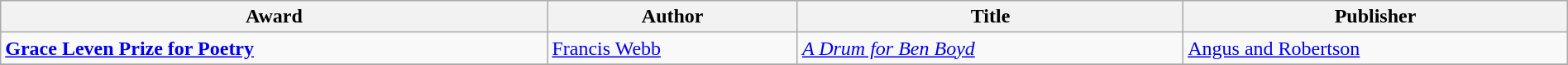<table class="wikitable" width=100%>
<tr>
<th>Award</th>
<th>Author</th>
<th>Title</th>
<th>Publisher</th>
</tr>
<tr>
<td><strong><a href='#'>Grace Leven Prize for Poetry</a></strong></td>
<td><a href='#'>Francis Webb</a></td>
<td><em><a href='#'>A Drum for Ben Boyd</a></em></td>
<td><a href='#'>Angus and Robertson</a></td>
</tr>
<tr>
</tr>
</table>
